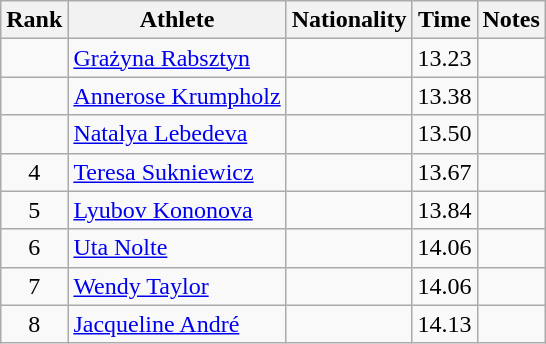<table class="wikitable sortable" style="text-align:center">
<tr>
<th>Rank</th>
<th>Athlete</th>
<th>Nationality</th>
<th>Time</th>
<th>Notes</th>
</tr>
<tr>
<td></td>
<td align=left><a href='#'>Grażyna Rabsztyn</a></td>
<td align=left></td>
<td>13.23</td>
<td></td>
</tr>
<tr>
<td></td>
<td align=left><a href='#'>Annerose Krumpholz</a></td>
<td align=left></td>
<td>13.38</td>
<td></td>
</tr>
<tr>
<td></td>
<td align=left><a href='#'>Natalya Lebedeva</a></td>
<td align=left></td>
<td>13.50</td>
<td></td>
</tr>
<tr>
<td>4</td>
<td align=left><a href='#'>Teresa Sukniewicz</a></td>
<td align=left></td>
<td>13.67</td>
<td></td>
</tr>
<tr>
<td>5</td>
<td align=left><a href='#'>Lyubov Kononova</a></td>
<td align=left></td>
<td>13.84</td>
<td></td>
</tr>
<tr>
<td>6</td>
<td align=left><a href='#'>Uta Nolte</a></td>
<td align=left></td>
<td>14.06</td>
<td></td>
</tr>
<tr>
<td>7</td>
<td align=left><a href='#'>Wendy Taylor</a></td>
<td align=left></td>
<td>14.06</td>
<td></td>
</tr>
<tr>
<td>8</td>
<td align=left><a href='#'>Jacqueline André</a></td>
<td align=left></td>
<td>14.13</td>
<td></td>
</tr>
</table>
